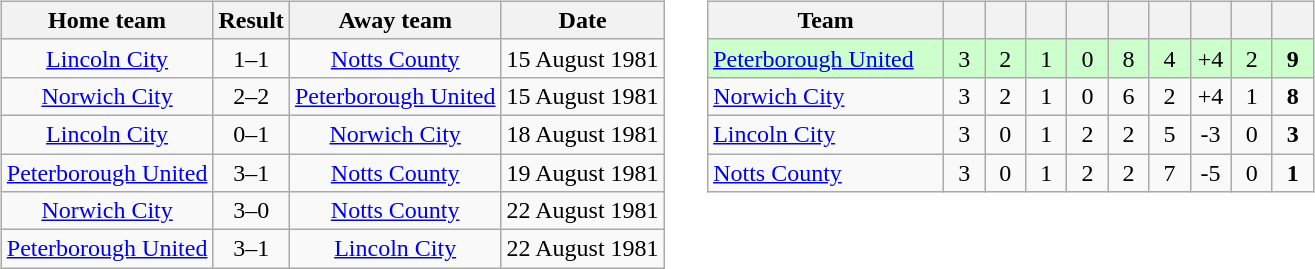<table>
<tr>
<td valign="top"><br><table class="wikitable" style="text-align: center">
<tr>
<th>Home team</th>
<th>Result</th>
<th>Away team</th>
<th>Date</th>
</tr>
<tr>
<td><a href='#'>Lincoln City</a></td>
<td>1–1</td>
<td><a href='#'>Notts County</a></td>
<td>15 August 1981</td>
</tr>
<tr>
<td><a href='#'>Norwich City</a></td>
<td>2–2</td>
<td><a href='#'>Peterborough United</a></td>
<td>15 August 1981</td>
</tr>
<tr>
<td><a href='#'>Lincoln City</a></td>
<td>0–1</td>
<td><a href='#'>Norwich City</a></td>
<td>18 August 1981</td>
</tr>
<tr>
<td><a href='#'>Peterborough United</a></td>
<td>3–1</td>
<td><a href='#'>Notts County</a></td>
<td>19 August 1981</td>
</tr>
<tr>
<td><a href='#'>Norwich City</a></td>
<td>3–0</td>
<td><a href='#'>Notts County</a></td>
<td>22 August 1981</td>
</tr>
<tr>
<td><a href='#'>Peterborough United</a></td>
<td>3–1</td>
<td><a href='#'>Lincoln City</a></td>
<td>22 August 1981</td>
</tr>
</table>
</td>
<td width="1"> </td>
<td valign="top"><br><table class="wikitable" style="text-align:center">
<tr>
<th width=150>Team</th>
<th width=20></th>
<th width=20></th>
<th width=20></th>
<th width=20></th>
<th width=20></th>
<th width=20></th>
<th width=20></th>
<th width=20></th>
<th width=20></th>
</tr>
<tr bgcolor="#ccffcc">
<td align="left"><a href='#'>Peterborough United</a></td>
<td>3</td>
<td>2</td>
<td>1</td>
<td>0</td>
<td>8</td>
<td>4</td>
<td>+4</td>
<td>2</td>
<td><strong>9</strong></td>
</tr>
<tr>
<td align="left"><a href='#'>Norwich City</a></td>
<td>3</td>
<td>2</td>
<td>1</td>
<td>0</td>
<td>6</td>
<td>2</td>
<td>+4</td>
<td>1</td>
<td><strong>8</strong></td>
</tr>
<tr>
<td align="left"><a href='#'>Lincoln City</a></td>
<td>3</td>
<td>0</td>
<td>1</td>
<td>2</td>
<td>2</td>
<td>5</td>
<td>-3</td>
<td>0</td>
<td><strong>3</strong></td>
</tr>
<tr>
<td align="left"><a href='#'>Notts County</a></td>
<td>3</td>
<td>0</td>
<td>1</td>
<td>2</td>
<td>2</td>
<td>7</td>
<td>-5</td>
<td>0</td>
<td><strong>1</strong></td>
</tr>
</table>
</td>
</tr>
</table>
